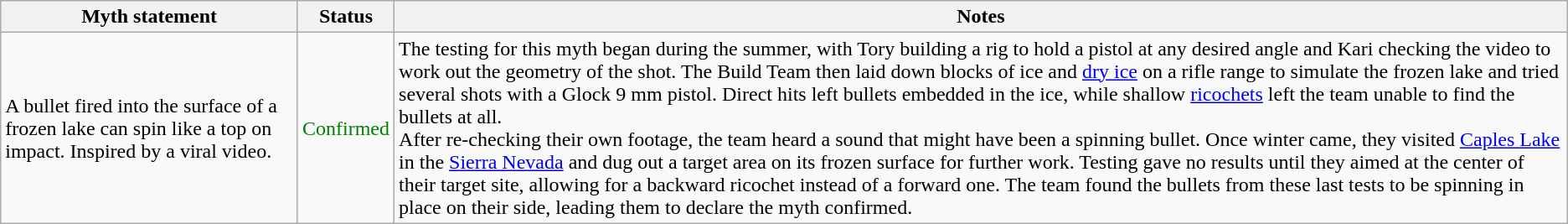<table class="wikitable plainrowheaders">
<tr>
<th>Myth statement</th>
<th>Status</th>
<th>Notes</th>
</tr>
<tr>
<td>A bullet fired into the surface of a frozen lake can spin like a top on impact. Inspired by a viral video.</td>
<td style="color:green">Confirmed</td>
<td>The testing for this myth began during the summer, with Tory building a rig to hold a pistol at any desired angle and Kari checking the video to work out the geometry of the shot. The Build Team then laid down blocks of ice and <a href='#'>dry ice</a> on a rifle range to simulate the frozen lake and tried several shots with a Glock 9 mm pistol. Direct hits left bullets embedded in the ice, while shallow <a href='#'>ricochets</a> left the team unable to find the bullets at all.<br>After re-checking their own footage, the team heard a sound that might have been a spinning bullet. Once winter came, they visited <a href='#'>Caples Lake</a> in the <a href='#'>Sierra Nevada</a> and dug out a target area on its frozen surface for further work. Testing gave no results until they aimed at the center of their target site, allowing for a backward ricochet instead of a forward one. The team found the bullets from these last tests to be spinning in place on their side, leading them to declare the myth confirmed.</td>
</tr>
</table>
